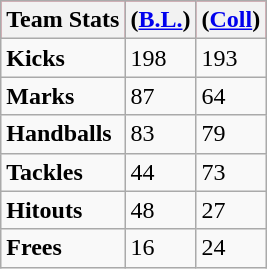<table class="wikitable">
<tr style="background:#f03;">
<th>Team Stats</th>
<th>(<a href='#'>B.L.</a>)</th>
<th>(<a href='#'>Coll</a>)</th>
</tr>
<tr>
<td><strong>Kicks</strong></td>
<td>198</td>
<td>193</td>
</tr>
<tr>
<td><strong>Marks</strong></td>
<td>87</td>
<td>64</td>
</tr>
<tr>
<td><strong>Handballs</strong></td>
<td>83</td>
<td>79</td>
</tr>
<tr>
<td><strong>Tackles</strong></td>
<td>44</td>
<td>73</td>
</tr>
<tr>
<td><strong>Hitouts</strong></td>
<td>48</td>
<td>27</td>
</tr>
<tr>
<td><strong>Frees</strong></td>
<td>16</td>
<td>24</td>
</tr>
</table>
